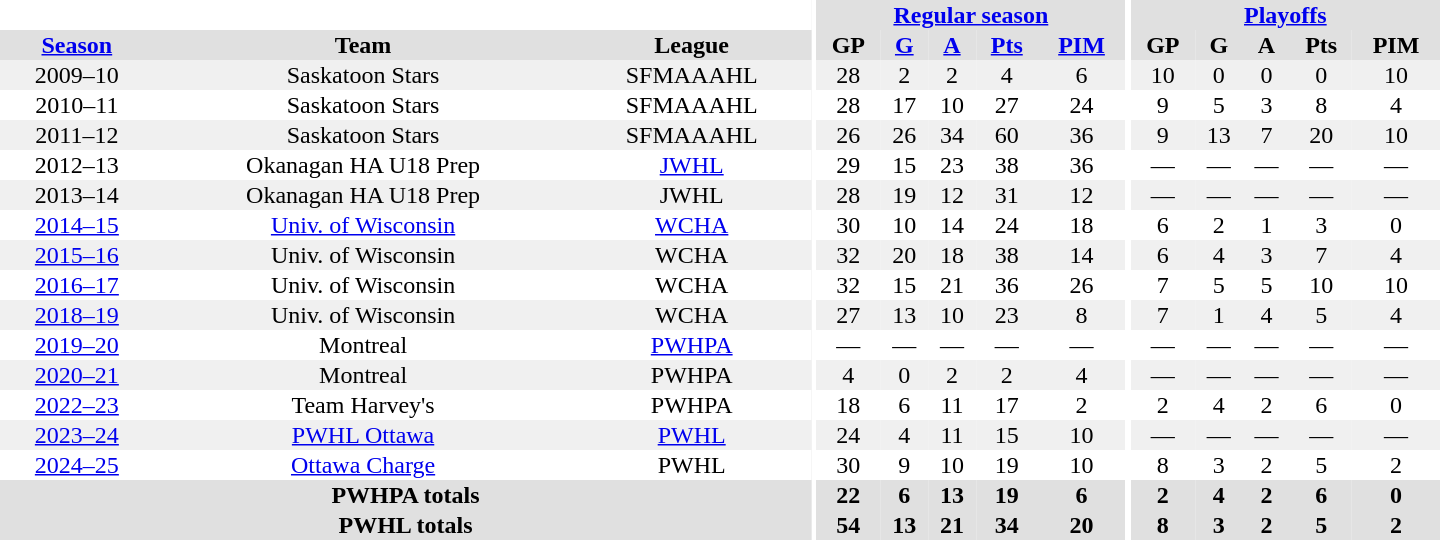<table border="0" cellpadding="1" cellspacing="0" style="text-align:center; width:60em">
<tr bgcolor="#e0e0e0">
<th colspan="3" bgcolor="#ffffff"></th>
<th rowspan="101" bgcolor="#ffffff"></th>
<th colspan="5"><a href='#'>Regular season</a></th>
<th rowspan="101" bgcolor="#ffffff"></th>
<th colspan="5"><a href='#'>Playoffs</a></th>
</tr>
<tr bgcolor="#e0e0e0">
<th><a href='#'>Season</a></th>
<th>Team</th>
<th>League</th>
<th>GP</th>
<th><a href='#'>G</a></th>
<th><a href='#'>A</a></th>
<th><a href='#'>Pts</a></th>
<th><a href='#'>PIM</a></th>
<th>GP</th>
<th>G</th>
<th>A</th>
<th>Pts</th>
<th>PIM</th>
</tr>
<tr style="background:#f0f0f0;">
<td>2009–10</td>
<td>Saskatoon Stars</td>
<td>SFMAAAHL</td>
<td>28</td>
<td>2</td>
<td>2</td>
<td>4</td>
<td>6</td>
<td>10</td>
<td>0</td>
<td>0</td>
<td>0</td>
<td>10</td>
</tr>
<tr>
<td>2010–11</td>
<td>Saskatoon Stars</td>
<td>SFMAAAHL</td>
<td>28</td>
<td>17</td>
<td>10</td>
<td>27</td>
<td>24</td>
<td>9</td>
<td>5</td>
<td>3</td>
<td>8</td>
<td>4</td>
</tr>
<tr style="background:#f0f0f0;">
<td>2011–12</td>
<td>Saskatoon Stars</td>
<td>SFMAAAHL</td>
<td>26</td>
<td>26</td>
<td>34</td>
<td>60</td>
<td>36</td>
<td>9</td>
<td>13</td>
<td>7</td>
<td>20</td>
<td>10</td>
</tr>
<tr>
<td>2012–13</td>
<td>Okanagan HA U18 Prep</td>
<td><a href='#'>JWHL</a></td>
<td>29</td>
<td>15</td>
<td>23</td>
<td>38</td>
<td>36</td>
<td>—</td>
<td>—</td>
<td>—</td>
<td>—</td>
<td>—</td>
</tr>
<tr bgcolor="#f0f0f0">
<td>2013–14</td>
<td>Okanagan HA U18 Prep</td>
<td>JWHL</td>
<td>28</td>
<td>19</td>
<td>12</td>
<td>31</td>
<td>12</td>
<td>—</td>
<td>—</td>
<td>—</td>
<td>—</td>
<td>—</td>
</tr>
<tr>
<td><a href='#'>2014–15</a></td>
<td><a href='#'>Univ. of Wisconsin</a></td>
<td><a href='#'>WCHA</a></td>
<td>30</td>
<td>10</td>
<td>14</td>
<td>24</td>
<td>18</td>
<td>6</td>
<td>2</td>
<td>1</td>
<td>3</td>
<td>0</td>
</tr>
<tr bgcolor="#f0f0f0">
<td><a href='#'>2015–16</a></td>
<td>Univ. of Wisconsin</td>
<td>WCHA</td>
<td>32</td>
<td>20</td>
<td>18</td>
<td>38</td>
<td>14</td>
<td>6</td>
<td>4</td>
<td>3</td>
<td>7</td>
<td>4</td>
</tr>
<tr>
<td><a href='#'>2016–17</a></td>
<td>Univ. of Wisconsin</td>
<td>WCHA</td>
<td>32</td>
<td>15</td>
<td>21</td>
<td>36</td>
<td>26</td>
<td>7</td>
<td>5</td>
<td>5</td>
<td>10</td>
<td>10</td>
</tr>
<tr bgcolor="#f0f0f0">
<td><a href='#'>2018–19</a></td>
<td>Univ. of Wisconsin</td>
<td>WCHA</td>
<td>27</td>
<td>13</td>
<td>10</td>
<td>23</td>
<td>8</td>
<td>7</td>
<td>1</td>
<td>4</td>
<td>5</td>
<td>4</td>
</tr>
<tr>
<td><a href='#'>2019–20</a></td>
<td>Montreal</td>
<td><a href='#'>PWHPA</a></td>
<td>—</td>
<td>—</td>
<td>—</td>
<td>—</td>
<td>—</td>
<td>—</td>
<td>—</td>
<td>—</td>
<td>—</td>
<td>—</td>
</tr>
<tr bgcolor="#f0f0f0">
<td><a href='#'>2020–21</a></td>
<td>Montreal</td>
<td>PWHPA</td>
<td>4</td>
<td>0</td>
<td>2</td>
<td>2</td>
<td>4</td>
<td>—</td>
<td>—</td>
<td>—</td>
<td>—</td>
<td>—</td>
</tr>
<tr>
<td><a href='#'>2022–23</a></td>
<td>Team Harvey's</td>
<td>PWHPA</td>
<td>18</td>
<td>6</td>
<td>11</td>
<td>17</td>
<td>2</td>
<td>2</td>
<td>4</td>
<td>2</td>
<td>6</td>
<td>0</td>
</tr>
<tr bgcolor="#f0f0f0">
<td><a href='#'>2023–24</a></td>
<td><a href='#'>PWHL Ottawa</a></td>
<td><a href='#'>PWHL</a></td>
<td>24</td>
<td>4</td>
<td>11</td>
<td>15</td>
<td>10</td>
<td>—</td>
<td>—</td>
<td>—</td>
<td>—</td>
<td>—</td>
</tr>
<tr>
<td><a href='#'>2024–25</a></td>
<td><a href='#'>Ottawa Charge</a></td>
<td>PWHL</td>
<td>30</td>
<td>9</td>
<td>10</td>
<td>19</td>
<td>10</td>
<td>8</td>
<td>3</td>
<td>2</td>
<td>5</td>
<td>2</td>
</tr>
<tr bgcolor="#e0e0e0">
<th colspan="3">PWHPA totals</th>
<th>22</th>
<th>6</th>
<th>13</th>
<th>19</th>
<th>6</th>
<th>2</th>
<th>4</th>
<th>2</th>
<th>6</th>
<th>0</th>
</tr>
<tr bgcolor="#e0e0e0">
<th colspan="3">PWHL totals</th>
<th>54</th>
<th>13</th>
<th>21</th>
<th>34</th>
<th>20</th>
<th>8</th>
<th>3</th>
<th>2</th>
<th>5</th>
<th>2</th>
</tr>
</table>
